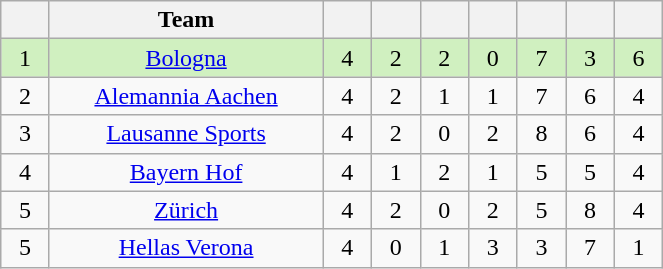<table class="wikitable" style="text-align: center;">
<tr>
<th width="25"></th>
<th width="175">Team</th>
<th width="25"></th>
<th width="25"></th>
<th width="25"></th>
<th width="25"></th>
<th width="25"></th>
<th width="25"></th>
<th width="25"></th>
</tr>
<tr style="background: #D0F0C0">
<td>1</td>
<td><a href='#'>Bologna</a></td>
<td>4</td>
<td>2</td>
<td>2</td>
<td>0</td>
<td>7</td>
<td>3</td>
<td>6</td>
</tr>
<tr>
<td>2</td>
<td><a href='#'>Alemannia Aachen</a></td>
<td>4</td>
<td>2</td>
<td>1</td>
<td>1</td>
<td>7</td>
<td>6</td>
<td>4</td>
</tr>
<tr>
<td>3</td>
<td><a href='#'>Lausanne Sports</a></td>
<td>4</td>
<td>2</td>
<td>0</td>
<td>2</td>
<td>8</td>
<td>6</td>
<td>4</td>
</tr>
<tr>
<td>4</td>
<td><a href='#'>Bayern Hof</a></td>
<td>4</td>
<td>1</td>
<td>2</td>
<td>1</td>
<td>5</td>
<td>5</td>
<td>4</td>
</tr>
<tr>
<td>5</td>
<td><a href='#'>Zürich</a></td>
<td>4</td>
<td>2</td>
<td>0</td>
<td>2</td>
<td>5</td>
<td>8</td>
<td>4</td>
</tr>
<tr>
<td>5</td>
<td><a href='#'>Hellas Verona</a></td>
<td>4</td>
<td>0</td>
<td>1</td>
<td>3</td>
<td>3</td>
<td>7</td>
<td>1</td>
</tr>
</table>
